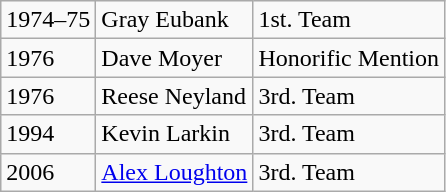<table class= "wikitable">
<tr>
<td>1974–75</td>
<td>Gray Eubank</td>
<td>1st. Team</td>
</tr>
<tr>
<td>1976</td>
<td>Dave Moyer</td>
<td>Honorific Mention</td>
</tr>
<tr>
<td>1976</td>
<td>Reese Neyland</td>
<td>3rd. Team</td>
</tr>
<tr>
<td>1994</td>
<td>Kevin Larkin</td>
<td>3rd. Team</td>
</tr>
<tr>
<td>2006</td>
<td><a href='#'>Alex Loughton</a></td>
<td>3rd. Team</td>
</tr>
</table>
